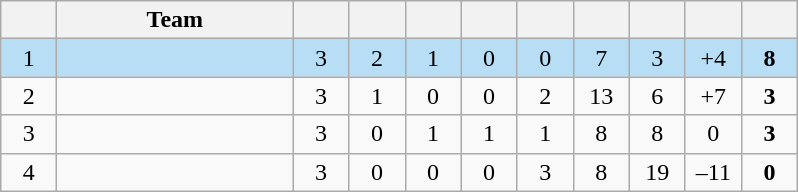<table class="wikitable" style="text-align: center; font-size: 100%;">
<tr>
<th width="30"></th>
<th width="150">Team</th>
<th width="30"></th>
<th width="30"></th>
<th width="30"></th>
<th width="30"></th>
<th width="30"></th>
<th width="30"></th>
<th width="30"></th>
<th width="30"></th>
<th width="30"></th>
</tr>
<tr style="background-color: #b8def6;">
<td>1</td>
<td align=left></td>
<td>3</td>
<td>2</td>
<td>1</td>
<td>0</td>
<td>0</td>
<td>7</td>
<td>3</td>
<td>+4</td>
<td><strong>8</strong></td>
</tr>
<tr>
<td>2</td>
<td align=left></td>
<td>3</td>
<td>1</td>
<td>0</td>
<td>0</td>
<td>2</td>
<td>13</td>
<td>6</td>
<td>+7</td>
<td><strong>3</strong></td>
</tr>
<tr>
<td>3</td>
<td align=left></td>
<td>3</td>
<td>0</td>
<td>1</td>
<td>1</td>
<td>1</td>
<td>8</td>
<td>8</td>
<td>0</td>
<td><strong>3</strong></td>
</tr>
<tr>
<td>4</td>
<td align=left></td>
<td>3</td>
<td>0</td>
<td>0</td>
<td>0</td>
<td>3</td>
<td>8</td>
<td>19</td>
<td>–11</td>
<td><strong>0</strong></td>
</tr>
</table>
